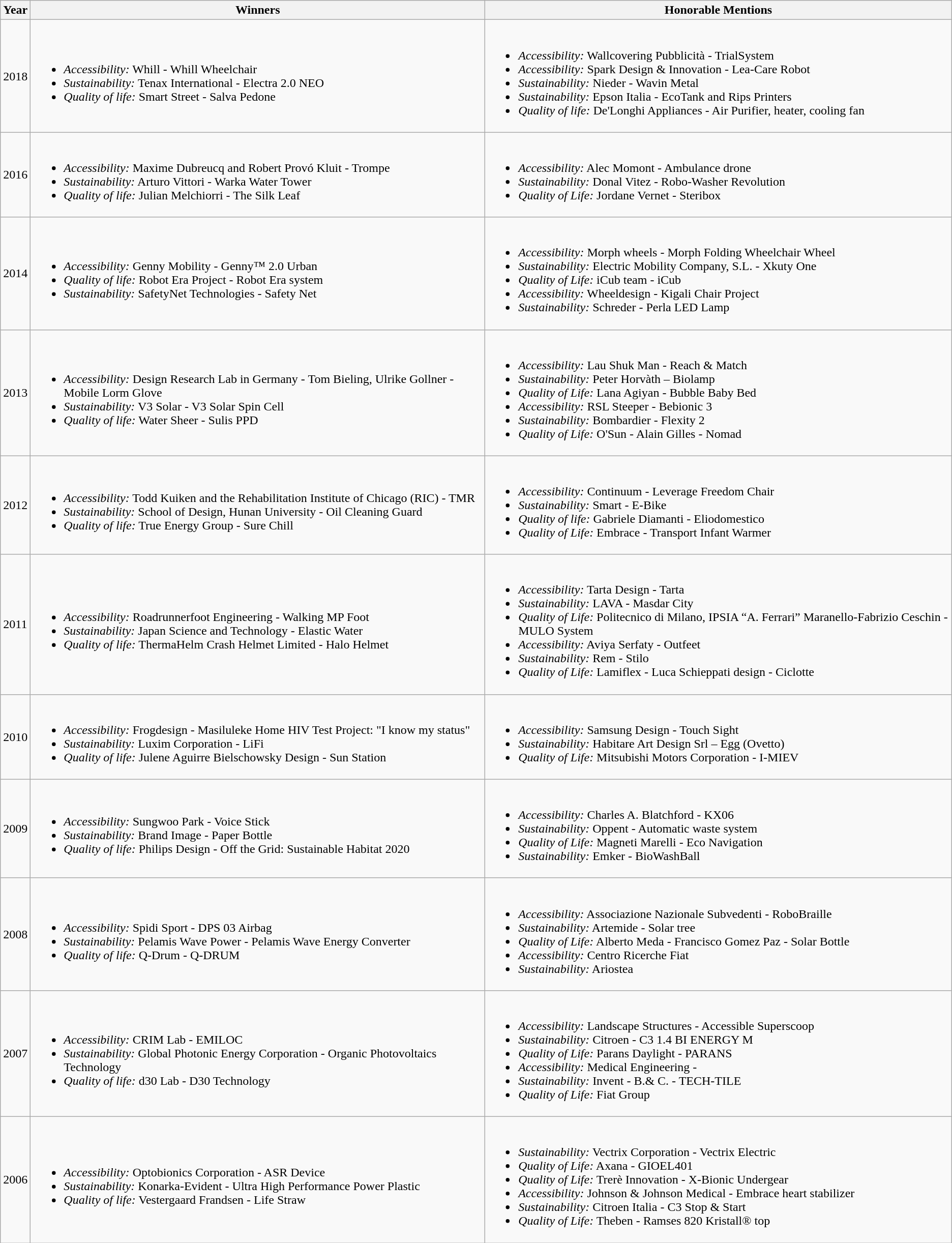<table class="wikitable sortable mw-collapsible">
<tr>
<th>Year</th>
<th>Winners</th>
<th>Honorable Mentions</th>
</tr>
<tr>
<td>2018</td>
<td><br><ul><li><em>Accessibility:</em> Whill - Whill Wheelchair</li><li><em>Sustainability:</em> Tenax International - Electra 2.0 NEO</li><li><em>Quality of life:</em> Smart Street -  Salva Pedone</li></ul></td>
<td><br><ul><li><em>Accessibility:</em> Wallcovering Pubblicità -  TrialSystem</li><li><em>Accessibility:</em> Spark Design & Innovation - Lea-Care Robot</li><li><em>Sustainability:</em> Nieder - Wavin Metal</li><li><em>Sustainability:</em> Epson Italia - EcoTank and Rips Printers</li><li><em>Quality of life:</em> De'Longhi Appliances - Air Purifier, heater, cooling fan</li></ul></td>
</tr>
<tr>
<td>2016</td>
<td><br><ul><li><em>Accessibility:</em> Maxime Dubreucq and Robert Provó Kluit - Trompe</li><li><em>Sustainability:</em> Arturo Vittori - Warka Water Tower</li><li><em>Quality of life:</em> Julian Melchiorri - The Silk Leaf</li></ul></td>
<td><br><ul><li><em>Accessibility:</em> Alec Momont - Ambulance drone</li><li><em>Sustainability:</em> Donal Vitez - Robo-Washer Revolution</li><li><em>Quality of Life:</em> Jordane Vernet - Steribox</li></ul></td>
</tr>
<tr>
<td>2014</td>
<td><br><ul><li><em>Accessibility:</em> Genny Mobility - Genny™ 2.0 Urban</li><li><em>Quality of life:</em> Robot Era Project - Robot Era system</li><li><em>Sustainability:</em> SafetyNet Technologies - Safety Net</li></ul></td>
<td><br><ul><li><em>Accessibility:</em> Morph wheels - Morph Folding Wheelchair Wheel</li><li><em>Sustainability:</em> Electric Mobility Company, S.L. - Xkuty One</li><li><em>Quality of Life:</em> iCub team - iCub</li><li><em>Accessibility:</em> Wheeldesign - Kigali Chair Project</li><li><em>Sustainability:</em> Schreder - Perla LED Lamp</li></ul></td>
</tr>
<tr>
<td>2013</td>
<td><br><ul><li><em>Accessibility:</em> Design Research Lab in Germany - Tom Bieling, Ulrike Gollner - Mobile Lorm Glove</li><li><em>Sustainability:</em> V3 Solar - V3 Solar Spin Cell</li><li><em>Quality of life:</em> Water Sheer - Sulis PPD</li></ul></td>
<td><br><ul><li><em>Accessibility:</em> Lau Shuk Man - Reach & Match</li><li><em>Sustainability:</em> Peter Horvàth – Biolamp</li><li><em>Quality of Life:</em> Lana Agiyan - Bubble Baby Bed</li><li><em>Accessibility:</em> RSL Steeper - Bebionic 3</li><li><em>Sustainability:</em> Bombardier - Flexity 2</li><li><em>Quality of Life:</em> O'Sun - Alain Gilles - Nomad</li></ul></td>
</tr>
<tr>
<td>2012</td>
<td><br><ul><li><em>Accessibility:</em> Todd Kuiken and the Rehabilitation Institute of Chicago (RIC) - TMR</li><li><em>Sustainability:</em> School of Design, Hunan University - Oil Cleaning Guard</li><li><em>Quality of life:</em> True Energy Group - Sure Chill</li></ul></td>
<td><br><ul><li><em>Accessibility:</em> Continuum - Leverage Freedom Chair</li><li><em>Sustainability:</em> Smart - E-Bike</li><li><em>Quality of life:</em> Gabriele Diamanti - Eliodomestico</li><li><em>Quality of Life:</em> Embrace - Transport Infant Warmer</li></ul></td>
</tr>
<tr>
<td>2011</td>
<td><br><ul><li><em>Accessibility:</em> Roadrunnerfoot Engineering - Walking MP Foot</li><li><em>Sustainability:</em> Japan Science and Technology - Elastic Water</li><li><em>Quality of life:</em> ThermaHelm Crash Helmet Limited - Halo Helmet</li></ul></td>
<td><br><ul><li><em>Accessibility:</em> Tarta Design - Tarta</li><li><em>Sustainability:</em> LAVA - Masdar City</li><li><em>Quality of Life:</em> Politecnico di Milano, IPSIA “A. Ferrari” Maranello-Fabrizio Ceschin - MULO System</li><li><em>Accessibility:</em> Aviya Serfaty - Outfeet</li><li><em>Sustainability:</em> Rem - Stilo</li><li><em>Quality of Life:</em> Lamiflex - Luca Schieppati design - Ciclotte</li></ul></td>
</tr>
<tr>
<td>2010</td>
<td><br><ul><li><em>Accessibility:</em> Frogdesign - Masiluleke Home HIV Test Project: "I know my status"</li><li><em>Sustainability:</em> Luxim Corporation - LiFi</li><li><em>Quality of life:</em> Julene Aguirre Bielschowsky Design - Sun Station</li></ul></td>
<td><br><ul><li><em>Accessibility:</em> Samsung Design - Touch Sight</li><li><em>Sustainability:</em> Habitare Art Design Srl – Egg (Ovetto)</li><li><em>Quality of Life:</em> Mitsubishi Motors Corporation - I-MIEV</li></ul></td>
</tr>
<tr>
<td>2009</td>
<td><br><ul><li><em>Accessibility:</em> Sungwoo Park - Voice Stick</li><li><em>Sustainability:</em> Brand Image - Paper Bottle</li><li><em>Quality of life:</em> Philips Design - Off the Grid: Sustainable Habitat 2020</li></ul></td>
<td><br><ul><li><em>Accessibility:</em> Charles A. Blatchford - KX06</li><li><em>Sustainability:</em> Oppent - Automatic waste system</li><li><em>Quality of Life:</em> Magneti Marelli - Eco Navigation</li><li><em>Sustainability:</em> Emker - BioWashBall</li></ul></td>
</tr>
<tr>
<td>2008</td>
<td><br><ul><li><em>Accessibility:</em> Spidi Sport - DPS 03 Airbag</li><li><em>Sustainability:</em> Pelamis Wave Power - Pelamis Wave Energy Converter</li><li><em>Quality of life:</em> Q-Drum - Q-DRUM</li></ul></td>
<td><br><ul><li><em>Accessibility:</em> Associazione Nazionale Subvedenti - RoboBraille</li><li><em>Sustainability:</em> Artemide - Solar tree</li><li><em>Quality of Life:</em> Alberto Meda - Francisco Gomez Paz - Solar Bottle</li><li><em>Accessibility:</em> Centro Ricerche Fiat</li><li><em>Sustainability:</em> Ariostea</li></ul></td>
</tr>
<tr>
<td>2007</td>
<td><br><ul><li><em>Accessibility:</em> CRIM Lab - EMILOC</li><li><em>Sustainability:</em> Global Photonic Energy Corporation - Organic Photovoltaics Technology</li><li><em>Quality of life:</em> d30 Lab - D30 Technology</li></ul></td>
<td><br><ul><li><em>Accessibility:</em> Landscape Structures - Accessible Superscoop</li><li><em>Sustainability:</em> Citroen - C3 1.4 BI ENERGY M</li><li><em>Quality of Life:</em> Parans Daylight - PARANS</li><li><em>Accessibility:</em>  Medical Engineering - </li><li><em>Sustainability:</em> Invent - B.& C. - TECH-TILE</li><li><em>Quality of Life:</em> Fiat Group</li></ul></td>
</tr>
<tr>
<td>2006</td>
<td><br><ul><li><em>Accessibility:</em> Optobionics Corporation - ASR Device</li><li><em>Sustainability:</em> Konarka-Evident - Ultra High Performance Power Plastic</li><li><em>Quality of life:</em> Vestergaard Frandsen - Life Straw</li></ul></td>
<td><br><ul><li><em>Sustainability:</em> Vectrix Corporation - Vectrix Electric</li><li><em>Quality of Life:</em> Axana - GIOEL401</li><li><em>Quality of Life:</em> Trerè Innovation - X-Bionic Undergear</li><li><em>Accessibility:</em> Johnson & Johnson Medical - Embrace heart stabilizer</li><li><em>Sustainability:</em> Citroen Italia - C3 Stop & Start</li><li><em>Quality of Life:</em> Theben - Ramses 820 Kristall® top</li></ul></td>
</tr>
</table>
